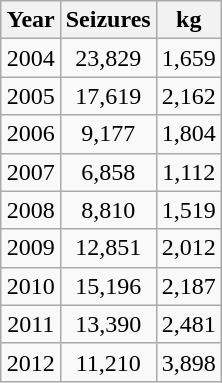<table class="wikitable" style="text-align:center" align="right">
<tr>
<th>Year</th>
<th>Seizures</th>
<th>kg</th>
</tr>
<tr>
<td>2004</td>
<td>23,829</td>
<td>1,659</td>
</tr>
<tr>
<td>2005</td>
<td>17,619</td>
<td>2,162</td>
</tr>
<tr>
<td>2006</td>
<td>9,177</td>
<td>1,804</td>
</tr>
<tr>
<td>2007</td>
<td>6,858</td>
<td>1,112</td>
</tr>
<tr>
<td>2008</td>
<td>8,810</td>
<td>1,519</td>
</tr>
<tr>
<td>2009</td>
<td>12,851</td>
<td>2,012</td>
</tr>
<tr>
<td>2010</td>
<td>15,196</td>
<td>2,187</td>
</tr>
<tr>
<td>2011</td>
<td>13,390</td>
<td>2,481</td>
</tr>
<tr>
<td>2012</td>
<td>11,210</td>
<td>3,898</td>
</tr>
</table>
